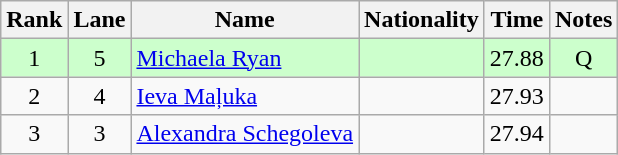<table class="wikitable sortable" style="text-align:center">
<tr>
<th>Rank</th>
<th>Lane</th>
<th>Name</th>
<th>Nationality</th>
<th>Time</th>
<th>Notes</th>
</tr>
<tr bgcolor=ccffcc>
<td>1</td>
<td>5</td>
<td align=left><a href='#'>Michaela Ryan</a></td>
<td align=left></td>
<td>27.88</td>
<td>Q</td>
</tr>
<tr>
<td>2</td>
<td>4</td>
<td align=left><a href='#'>Ieva Maļuka</a></td>
<td align=left></td>
<td>27.93</td>
<td></td>
</tr>
<tr>
<td>3</td>
<td>3</td>
<td align=left><a href='#'>Alexandra Schegoleva</a></td>
<td align=left></td>
<td>27.94</td>
<td></td>
</tr>
</table>
